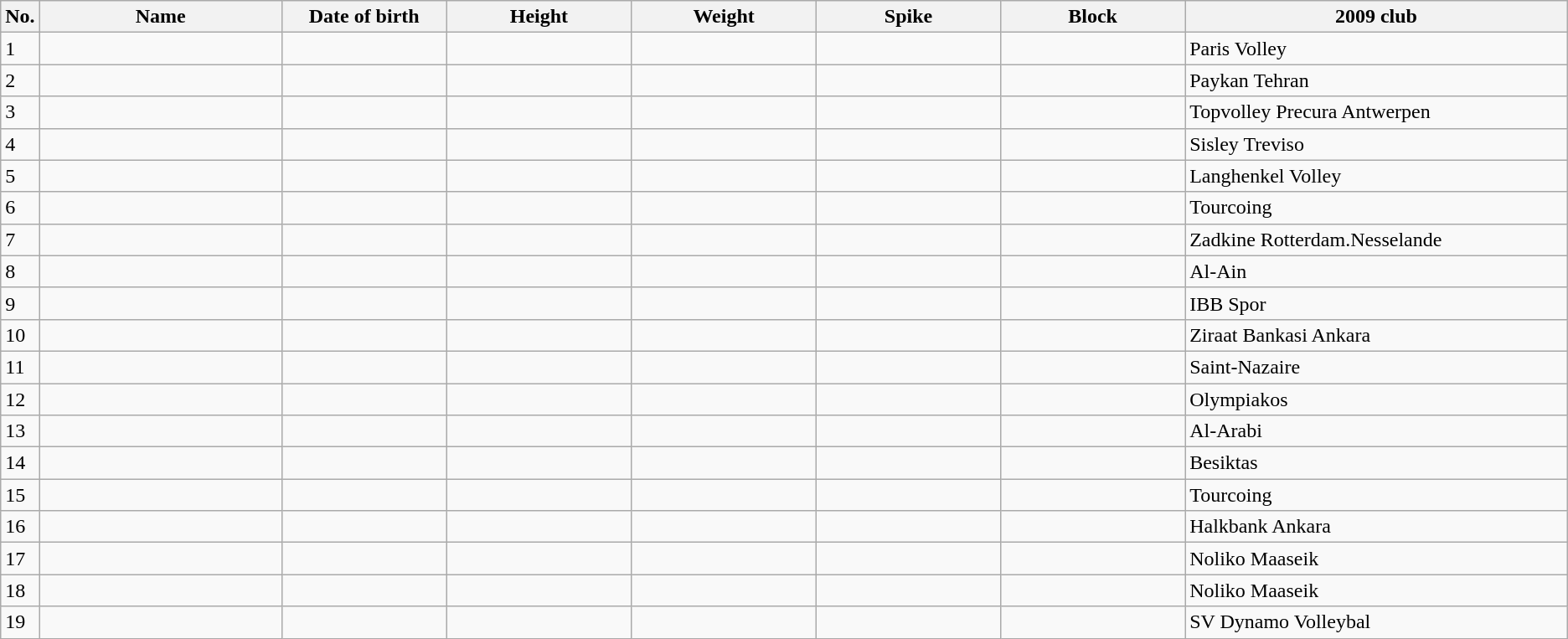<table class="wikitable sortable" style=font-size:100%; text-align:center;>
<tr>
<th>No.</th>
<th style=width:12em>Name</th>
<th style=width:8em>Date of birth</th>
<th style=width:9em>Height</th>
<th style=width:9em>Weight</th>
<th style=width:9em>Spike</th>
<th style=width:9em>Block</th>
<th style=width:19em>2009 club</th>
</tr>
<tr>
<td>1</td>
<td align=left></td>
<td align=right></td>
<td></td>
<td></td>
<td></td>
<td></td>
<td align=left>Paris Volley</td>
</tr>
<tr>
<td>2</td>
<td align=left></td>
<td align=right></td>
<td></td>
<td></td>
<td></td>
<td></td>
<td align=left>Paykan Tehran</td>
</tr>
<tr>
<td>3</td>
<td align=left></td>
<td align=right></td>
<td></td>
<td></td>
<td></td>
<td></td>
<td align=left>Topvolley Precura Antwerpen</td>
</tr>
<tr>
<td>4</td>
<td align=left></td>
<td align=right></td>
<td></td>
<td></td>
<td></td>
<td></td>
<td align=left>Sisley Treviso</td>
</tr>
<tr>
<td>5</td>
<td align=left></td>
<td align=right></td>
<td></td>
<td></td>
<td></td>
<td></td>
<td align=left>Langhenkel Volley</td>
</tr>
<tr>
<td>6</td>
<td align=left></td>
<td align=right></td>
<td></td>
<td></td>
<td></td>
<td></td>
<td align=left>Tourcoing</td>
</tr>
<tr>
<td>7</td>
<td align=left></td>
<td align=right></td>
<td></td>
<td></td>
<td></td>
<td></td>
<td align=left>Zadkine Rotterdam.Nesselande</td>
</tr>
<tr>
<td>8</td>
<td align=left></td>
<td align=right></td>
<td></td>
<td></td>
<td></td>
<td></td>
<td align=left>Al-Ain</td>
</tr>
<tr>
<td>9</td>
<td align=left></td>
<td align=right></td>
<td></td>
<td></td>
<td></td>
<td></td>
<td align=left>IBB Spor</td>
</tr>
<tr>
<td>10</td>
<td align=left></td>
<td align=right></td>
<td></td>
<td></td>
<td></td>
<td></td>
<td align=left>Ziraat Bankasi Ankara</td>
</tr>
<tr>
<td>11</td>
<td align=left></td>
<td align=right></td>
<td></td>
<td></td>
<td></td>
<td></td>
<td align=left>Saint-Nazaire</td>
</tr>
<tr>
<td>12</td>
<td align=left></td>
<td align=right></td>
<td></td>
<td></td>
<td></td>
<td></td>
<td align=left>Olympiakos</td>
</tr>
<tr>
<td>13</td>
<td align=left></td>
<td align=right></td>
<td></td>
<td></td>
<td></td>
<td></td>
<td align=left>Al-Arabi</td>
</tr>
<tr>
<td>14</td>
<td align=left></td>
<td align=right></td>
<td></td>
<td></td>
<td></td>
<td></td>
<td align=left>Besiktas</td>
</tr>
<tr>
<td>15</td>
<td align=left></td>
<td align=right></td>
<td></td>
<td></td>
<td></td>
<td></td>
<td align=left>Tourcoing</td>
</tr>
<tr>
<td>16</td>
<td align=left></td>
<td align=right></td>
<td></td>
<td></td>
<td></td>
<td></td>
<td align=left>Halkbank Ankara</td>
</tr>
<tr>
<td>17</td>
<td align=left></td>
<td align=right></td>
<td></td>
<td></td>
<td></td>
<td></td>
<td align=left>Noliko Maaseik</td>
</tr>
<tr>
<td>18</td>
<td align=left></td>
<td align=right></td>
<td></td>
<td></td>
<td></td>
<td></td>
<td align=left>Noliko Maaseik</td>
</tr>
<tr>
<td>19</td>
<td align=left></td>
<td align=right></td>
<td></td>
<td></td>
<td></td>
<td></td>
<td align=left>SV Dynamo Volleybal</td>
</tr>
</table>
